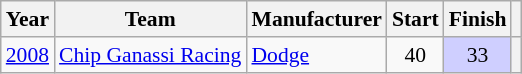<table class="wikitable" style="font-size: 90%;">
<tr>
<th scope="col">Year</th>
<th scope="col">Team</th>
<th scope="col">Manufacturer</th>
<th scope="col">Start</th>
<th scope="col">Finish</th>
<th scope="col"></th>
</tr>
<tr>
<td><a href='#'>2008</a></td>
<td nowrap><a href='#'>Chip Ganassi Racing</a></td>
<td><a href='#'>Dodge</a></td>
<td align=center>40</td>
<td align=center style="background:#CFCFFF;">33</td>
<th></th>
</tr>
</table>
